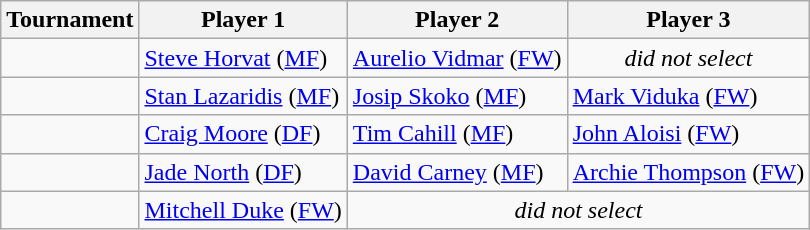<table class="wikitable">
<tr>
<th>Tournament</th>
<th>Player 1</th>
<th>Player 2</th>
<th>Player 3</th>
</tr>
<tr>
<td></td>
<td><a href='#'>Steve Horvat</a> (<a href='#'>MF</a>)</td>
<td><a href='#'>Aurelio Vidmar</a> (<a href='#'>FW</a>)</td>
<td align="center"><em>did not select</em></td>
</tr>
<tr>
<td></td>
<td><a href='#'>Stan Lazaridis</a> (<a href='#'>MF</a>)</td>
<td><a href='#'>Josip Skoko</a> (<a href='#'>MF</a>)</td>
<td><a href='#'>Mark Viduka</a> (<a href='#'>FW</a>)</td>
</tr>
<tr>
<td></td>
<td><a href='#'>Craig Moore</a> (<a href='#'>DF</a>)</td>
<td><a href='#'>Tim Cahill</a> (<a href='#'>MF</a>)</td>
<td><a href='#'>John Aloisi</a> (<a href='#'>FW</a>)</td>
</tr>
<tr>
<td></td>
<td><a href='#'>Jade North</a> (<a href='#'>DF</a>)</td>
<td><a href='#'>David Carney</a> (<a href='#'>MF</a>)</td>
<td><a href='#'>Archie Thompson</a> (<a href='#'>FW</a>)</td>
</tr>
<tr>
<td></td>
<td><a href='#'>Mitchell Duke</a> (<a href='#'>FW</a>)</td>
<td colspan="2" align="center"><em>did not select</em></td>
</tr>
</table>
